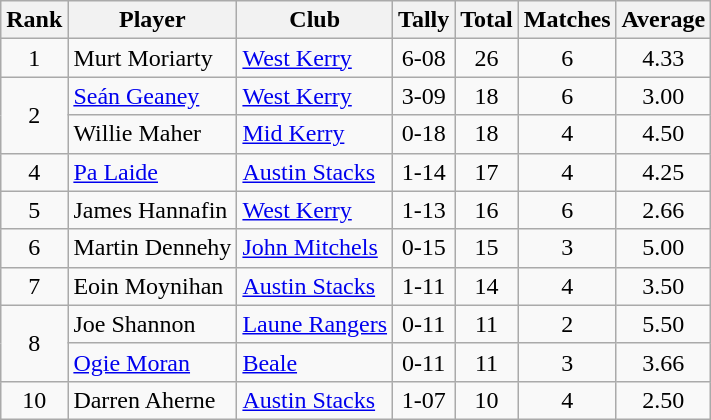<table class="wikitable">
<tr>
<th>Rank</th>
<th>Player</th>
<th>Club</th>
<th>Tally</th>
<th>Total</th>
<th>Matches</th>
<th>Average</th>
</tr>
<tr>
<td rowspan="1" style="text-align:center;">1</td>
<td>Murt Moriarty</td>
<td><a href='#'>West Kerry</a></td>
<td align=center>6-08</td>
<td align=center>26</td>
<td align=center>6</td>
<td align=center>4.33</td>
</tr>
<tr>
<td rowspan="2" style="text-align:center;">2</td>
<td><a href='#'>Seán Geaney</a></td>
<td><a href='#'>West Kerry</a></td>
<td align=center>3-09</td>
<td align=center>18</td>
<td align=center>6</td>
<td align=center>3.00</td>
</tr>
<tr>
<td>Willie Maher</td>
<td><a href='#'>Mid Kerry</a></td>
<td align=center>0-18</td>
<td align=center>18</td>
<td align=center>4</td>
<td align=center>4.50</td>
</tr>
<tr>
<td rowspan="1" style="text-align:center;">4</td>
<td><a href='#'>Pa Laide</a></td>
<td><a href='#'>Austin Stacks</a></td>
<td align=center>1-14</td>
<td align=center>17</td>
<td align=center>4</td>
<td align=center>4.25</td>
</tr>
<tr>
<td rowspan="1" style="text-align:center;">5</td>
<td>James Hannafin</td>
<td><a href='#'>West Kerry</a></td>
<td align=center>1-13</td>
<td align=center>16</td>
<td align=center>6</td>
<td align=center>2.66</td>
</tr>
<tr>
<td rowspan="1" style="text-align:center;">6</td>
<td>Martin Dennehy</td>
<td><a href='#'>John Mitchels</a></td>
<td align=center>0-15</td>
<td align=center>15</td>
<td align=center>3</td>
<td align=center>5.00</td>
</tr>
<tr>
<td rowspan="1" style="text-align:center;">7</td>
<td>Eoin Moynihan</td>
<td><a href='#'>Austin Stacks</a></td>
<td align=center>1-11</td>
<td align=center>14</td>
<td align=center>4</td>
<td align=center>3.50</td>
</tr>
<tr>
<td rowspan="2" style="text-align:center;">8</td>
<td>Joe Shannon</td>
<td><a href='#'>Laune Rangers</a></td>
<td align=center>0-11</td>
<td align=center>11</td>
<td align=center>2</td>
<td align=center>5.50</td>
</tr>
<tr>
<td><a href='#'>Ogie Moran</a></td>
<td><a href='#'>Beale</a></td>
<td align=center>0-11</td>
<td align=center>11</td>
<td align=center>3</td>
<td align=center>3.66</td>
</tr>
<tr>
<td rowspan="1" style="text-align:center;">10</td>
<td>Darren Aherne</td>
<td><a href='#'>Austin Stacks</a></td>
<td align=center>1-07</td>
<td align=center>10</td>
<td align=center>4</td>
<td align=center>2.50</td>
</tr>
</table>
